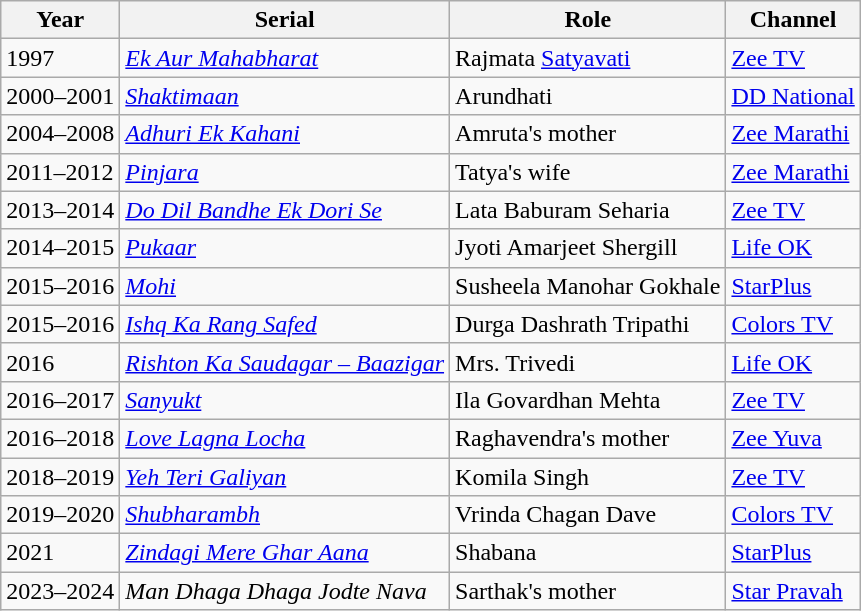<table class="wikitable sortable">
<tr>
<th>Year</th>
<th>Serial</th>
<th>Role</th>
<th>Channel</th>
</tr>
<tr>
<td>1997</td>
<td><em><a href='#'>Ek Aur Mahabharat</a></em></td>
<td>Rajmata <a href='#'>Satyavati</a></td>
<td><a href='#'>Zee TV</a></td>
</tr>
<tr>
<td>2000–2001</td>
<td><em><a href='#'>Shaktimaan</a></em></td>
<td>Arundhati</td>
<td><a href='#'>DD National</a></td>
</tr>
<tr>
<td>2004–2008</td>
<td><em><a href='#'>Adhuri Ek Kahani</a></em></td>
<td>Amruta's mother</td>
<td><a href='#'>Zee Marathi</a></td>
</tr>
<tr>
<td>2011–2012</td>
<td><em><a href='#'>Pinjara</a></em></td>
<td>Tatya's wife</td>
<td><a href='#'>Zee Marathi</a></td>
</tr>
<tr>
<td>2013–2014</td>
<td><em><a href='#'>Do Dil Bandhe Ek Dori Se</a></em></td>
<td>Lata Baburam Seharia</td>
<td><a href='#'>Zee TV</a></td>
</tr>
<tr>
<td>2014–2015</td>
<td><em><a href='#'>Pukaar</a></em></td>
<td>Jyoti Amarjeet Shergill</td>
<td><a href='#'>Life OK</a></td>
</tr>
<tr>
<td>2015–2016</td>
<td><em><a href='#'>Mohi</a></em></td>
<td>Susheela Manohar Gokhale</td>
<td><a href='#'>StarPlus</a></td>
</tr>
<tr>
<td>2015–2016</td>
<td><em><a href='#'>Ishq Ka Rang Safed</a></em></td>
<td>Durga Dashrath Tripathi</td>
<td><a href='#'>Colors TV</a></td>
</tr>
<tr>
<td>2016</td>
<td><em><a href='#'>Rishton Ka Saudagar – Baazigar</a></em></td>
<td>Mrs. Trivedi</td>
<td><a href='#'>Life OK</a></td>
</tr>
<tr>
<td>2016–2017</td>
<td><em><a href='#'>Sanyukt</a></em></td>
<td>Ila Govardhan Mehta</td>
<td><a href='#'>Zee TV</a></td>
</tr>
<tr>
<td>2016–2018</td>
<td><em><a href='#'>Love Lagna Locha</a></em></td>
<td>Raghavendra's mother</td>
<td><a href='#'>Zee Yuva</a></td>
</tr>
<tr>
<td>2018–2019</td>
<td><em><a href='#'>Yeh Teri Galiyan</a></em></td>
<td>Komila Singh</td>
<td><a href='#'>Zee TV</a></td>
</tr>
<tr>
<td>2019–2020</td>
<td><em><a href='#'>Shubharambh</a></em></td>
<td>Vrinda Chagan Dave</td>
<td><a href='#'>Colors TV</a></td>
</tr>
<tr>
<td>2021</td>
<td><em><a href='#'>Zindagi Mere Ghar Aana</a></em></td>
<td>Shabana</td>
<td><a href='#'>StarPlus</a></td>
</tr>
<tr>
<td>2023–2024</td>
<td><em>Man Dhaga Dhaga Jodte Nava</em></td>
<td>Sarthak's mother</td>
<td><a href='#'>Star Pravah</a></td>
</tr>
</table>
